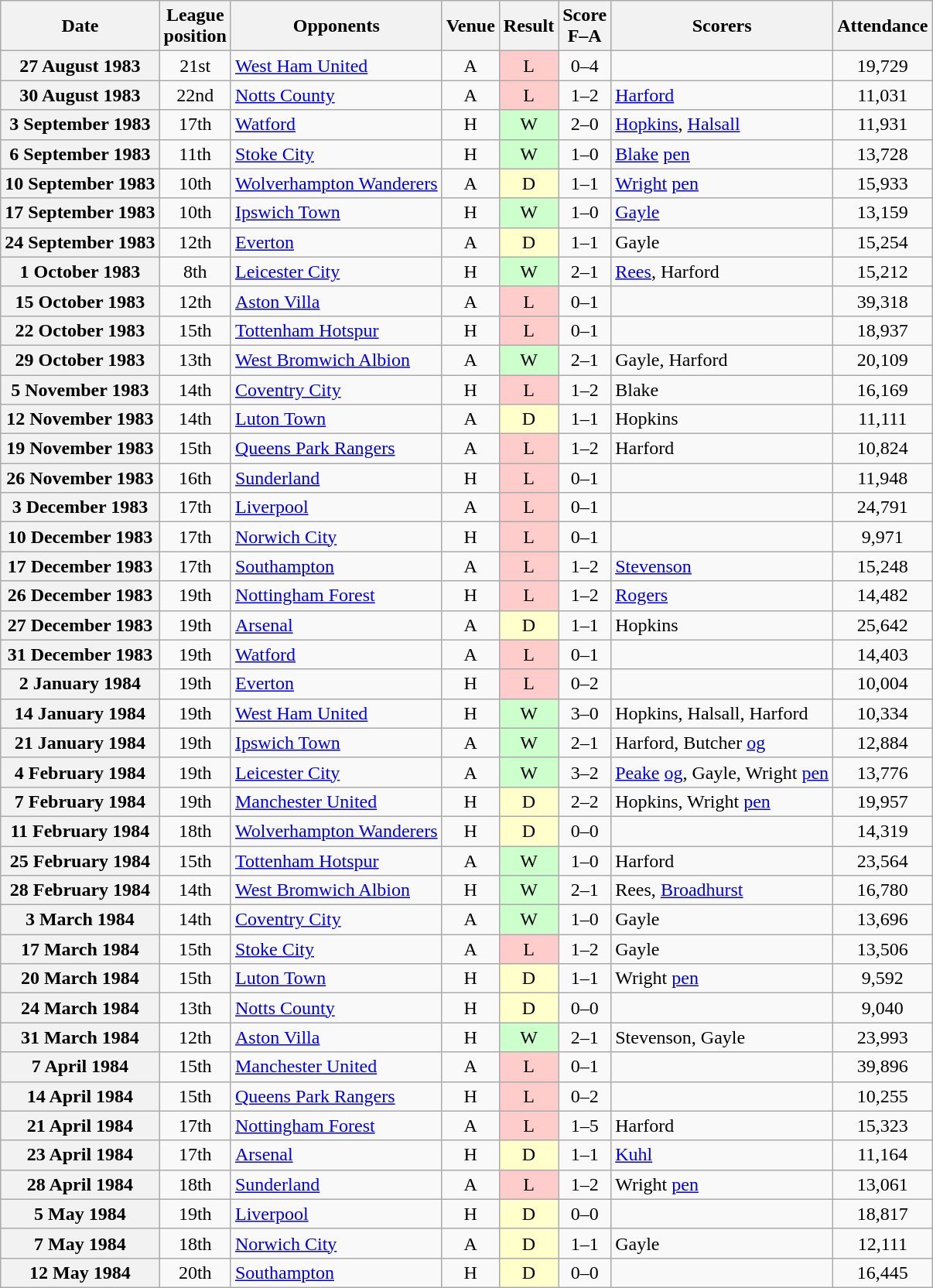<table class="wikitable plainrowheaders" style="text-align:center">
<tr>
<th scope="col">Date</th>
<th scope="col">League<br>position</th>
<th scope="col">Opponents</th>
<th scope="col">Venue</th>
<th scope="col">Result</th>
<th scope="col">Score<br>F–A</th>
<th scope="col">Scorers</th>
<th scope="col">Attendance</th>
</tr>
<tr>
<th scope="row">27 August 1983</th>
<td>21st</td>
<td align="left"><a href='#'>West Ham United</a></td>
<td>A</td>
<td style="background:#fcc">L</td>
<td>0–4</td>
<td></td>
<td>19,729</td>
</tr>
<tr>
<th scope="row">30 August 1983</th>
<td>22nd</td>
<td align="left"><a href='#'>Notts County</a></td>
<td>A</td>
<td style="background:#fcc">L</td>
<td>1–2</td>
<td align="left"><a href='#'>Harford</a></td>
<td>11,031</td>
</tr>
<tr>
<th scope="row">3 September 1983</th>
<td>17th</td>
<td align="left"><a href='#'>Watford</a></td>
<td>H</td>
<td style="background:#cfc">W</td>
<td>2–0</td>
<td align="left"><a href='#'>Hopkins</a>, <a href='#'>Halsall</a></td>
<td>11,931</td>
</tr>
<tr>
<th scope="row">6 September 1983</th>
<td>11th</td>
<td align="left"><a href='#'>Stoke City</a></td>
<td>H</td>
<td style="background:#cfc">W</td>
<td>1–0</td>
<td align="left"><a href='#'>Blake</a> <a href='#'>pen</a></td>
<td>13,728</td>
</tr>
<tr>
<th scope="row">10 September 1983</th>
<td>10th</td>
<td align="left"><a href='#'>Wolverhampton Wanderers</a></td>
<td>A</td>
<td style="background:#ffc">D</td>
<td>1–1</td>
<td align="left"><a href='#'>Wright</a> <a href='#'>pen</a></td>
<td>15,933</td>
</tr>
<tr>
<th scope="row">17 September 1983</th>
<td>10th</td>
<td align="left"><a href='#'>Ipswich Town</a></td>
<td>H</td>
<td style="background:#cfc">W</td>
<td>1–0</td>
<td align="left"><a href='#'>Gayle</a></td>
<td>13,159</td>
</tr>
<tr>
<th scope="row">24 September 1983</th>
<td>12th</td>
<td align="left"><a href='#'>Everton</a></td>
<td>A</td>
<td style="background:#ffc">D</td>
<td>1–1</td>
<td align="left">Gayle</td>
<td>15,254</td>
</tr>
<tr>
<th scope="row">1 October 1983</th>
<td>8th</td>
<td align="left"><a href='#'>Leicester City</a></td>
<td>H</td>
<td style="background:#cfc">W</td>
<td>2–1</td>
<td align="left"><a href='#'>Rees</a>, Harford</td>
<td>15,212</td>
</tr>
<tr>
<th scope="row">15 October 1983</th>
<td>12th</td>
<td align="left"><a href='#'>Aston Villa</a></td>
<td>A</td>
<td style="background:#fcc">L</td>
<td>0–1</td>
<td></td>
<td>39,318</td>
</tr>
<tr>
<th scope="row">22 October 1983</th>
<td>15th</td>
<td align="left"><a href='#'>Tottenham Hotspur</a></td>
<td>H</td>
<td style="background:#fcc">L</td>
<td>0–1</td>
<td></td>
<td>18,937</td>
</tr>
<tr>
<th scope="row">29 October 1983</th>
<td>13th</td>
<td align="left"><a href='#'>West Bromwich Albion</a></td>
<td>A</td>
<td style="background:#cfc">W</td>
<td>2–1</td>
<td align="left">Gayle, Harford</td>
<td>20,109</td>
</tr>
<tr>
<th scope="row">5 November 1983</th>
<td>14th</td>
<td align="left"><a href='#'>Coventry City</a></td>
<td>H</td>
<td style="background:#fcc">L</td>
<td>1–2</td>
<td align="left">Blake</td>
<td>16,169</td>
</tr>
<tr>
<th scope="row">12 November 1983</th>
<td>14th</td>
<td align="left"><a href='#'>Luton Town</a></td>
<td>A</td>
<td style="background:#ffc">D</td>
<td>1–1</td>
<td align="left">Hopkins</td>
<td>11,111</td>
</tr>
<tr>
<th scope="row">19 November 1983</th>
<td>15th</td>
<td align="left"><a href='#'>Queens Park Rangers</a></td>
<td>A</td>
<td style="background:#fcc">L</td>
<td>1–2</td>
<td align="left">Harford</td>
<td>10,824</td>
</tr>
<tr>
<th scope="row">26 November 1983</th>
<td>16th</td>
<td align="left"><a href='#'>Sunderland</a></td>
<td>H</td>
<td style="background:#fcc">L</td>
<td>0–1</td>
<td></td>
<td>11,948</td>
</tr>
<tr>
<th scope="row">3 December 1983</th>
<td>17th</td>
<td align="left"><a href='#'>Liverpool</a></td>
<td>A</td>
<td style="background:#fcc">L</td>
<td>0–1</td>
<td></td>
<td>24,791</td>
</tr>
<tr>
<th scope="row">10 December 1983</th>
<td>17th</td>
<td align="left"><a href='#'>Norwich City</a></td>
<td>H</td>
<td style="background:#fcc">L</td>
<td>0–1</td>
<td></td>
<td>9,971</td>
</tr>
<tr>
<th scope="row">17 December 1983</th>
<td>17th</td>
<td align="left"><a href='#'>Southampton</a></td>
<td>A</td>
<td style="background:#fcc">L</td>
<td>1–2</td>
<td align="left"><a href='#'>Stevenson</a></td>
<td>15,248</td>
</tr>
<tr>
<th scope="row">26 December 1983</th>
<td>19th</td>
<td align="left"><a href='#'>Nottingham Forest</a></td>
<td>H</td>
<td style="background:#fcc">L</td>
<td>1–2</td>
<td align="left"><a href='#'>Rogers</a></td>
<td>14,482</td>
</tr>
<tr>
<th scope="row">27 December 1983</th>
<td>19th</td>
<td align="left"><a href='#'>Arsenal</a></td>
<td>A</td>
<td style="background:#ffc">D</td>
<td>1–1</td>
<td align="left">Hopkins</td>
<td>25,642</td>
</tr>
<tr>
<th scope="row">31 December 1983</th>
<td>19th</td>
<td align="left"><a href='#'>Watford</a></td>
<td>A</td>
<td style="background:#fcc">L</td>
<td>0–1</td>
<td></td>
<td>14,403</td>
</tr>
<tr>
<th scope="row">2 January 1984</th>
<td>19th</td>
<td align="left"><a href='#'>Everton</a></td>
<td>H</td>
<td style="background:#fcc">L</td>
<td>0–2</td>
<td></td>
<td>10,004</td>
</tr>
<tr>
<th scope="row">14 January 1984</th>
<td>19th</td>
<td align="left"><a href='#'>West Ham United</a></td>
<td>H</td>
<td style="background:#cfc">W</td>
<td>3–0</td>
<td align="left">Hopkins, Halsall, Harford</td>
<td>10,334</td>
</tr>
<tr>
<th scope="row">21 January 1984</th>
<td>19th</td>
<td align="left"><a href='#'>Ipswich Town</a></td>
<td>A</td>
<td style="background:#cfc">W</td>
<td>2–1</td>
<td align="left">Harford, Butcher <a href='#'>og</a></td>
<td>12,884</td>
</tr>
<tr>
<th scope="row">4 February 1984</th>
<td>19th</td>
<td align="left"><a href='#'>Leicester City</a></td>
<td>A</td>
<td style="background:#cfc">W</td>
<td>3–2</td>
<td align="left"><a href='#'>Peake</a> <a href='#'>og</a>, Gayle, Wright <a href='#'>pen</a></td>
<td>13,776</td>
</tr>
<tr>
<th scope="row">7 February 1984</th>
<td>19th</td>
<td align="left"><a href='#'>Manchester United</a></td>
<td>H</td>
<td style="background:#ffc">D</td>
<td>2–2</td>
<td align="left">Hopkins, Wright <a href='#'>pen</a></td>
<td>19,957</td>
</tr>
<tr>
<th scope="row">11 February 1984</th>
<td>18th</td>
<td align="left"><a href='#'>Wolverhampton Wanderers</a></td>
<td>H</td>
<td style="background:#ffc">D</td>
<td>0–0</td>
<td></td>
<td>14,319</td>
</tr>
<tr>
<th scope="row">25 February 1984</th>
<td>15th</td>
<td align="left"><a href='#'>Tottenham Hotspur</a></td>
<td>A</td>
<td style="background:#cfc">W</td>
<td>1–0</td>
<td align="left">Harford</td>
<td>23,564</td>
</tr>
<tr>
<th scope="row">28 February 1984</th>
<td>14th</td>
<td align="left"><a href='#'>West Bromwich Albion</a></td>
<td>H</td>
<td style="background:#cfc">W</td>
<td>2–1</td>
<td align="left">Rees, <a href='#'>Broadhurst</a></td>
<td>16,780</td>
</tr>
<tr>
<th scope="row">3 March 1984</th>
<td>14th</td>
<td align="left"><a href='#'>Coventry City</a></td>
<td>A</td>
<td style="background:#cfc">W</td>
<td>1–0</td>
<td align="left">Gayle</td>
<td>13,696</td>
</tr>
<tr>
<th scope="row">17 March 1984</th>
<td>15th</td>
<td align="left"><a href='#'>Stoke City</a></td>
<td>A</td>
<td style="background:#fcc">L</td>
<td>1–2</td>
<td align="left">Gayle</td>
<td>13,506</td>
</tr>
<tr>
<th scope="row">20 March 1984</th>
<td>15th</td>
<td align="left"><a href='#'>Luton Town</a></td>
<td>H</td>
<td style="background:#ffc">D</td>
<td>1–1</td>
<td align="left">Wright <a href='#'>pen</a></td>
<td>9,592</td>
</tr>
<tr>
<th scope="row">24 March 1984</th>
<td>13th</td>
<td align="left"><a href='#'>Notts County</a></td>
<td>H</td>
<td style="background:#ffc">D</td>
<td>0–0</td>
<td></td>
<td>9,040</td>
</tr>
<tr>
<th scope="row">31 March 1984</th>
<td>12th</td>
<td align="left"><a href='#'>Aston Villa</a></td>
<td>H</td>
<td style="background:#cfc">W</td>
<td>2–1</td>
<td align="left">Stevenson, Gayle</td>
<td>23,993</td>
</tr>
<tr>
<th scope="row">7 April 1984</th>
<td>15th</td>
<td align="left"><a href='#'>Manchester United</a></td>
<td>A</td>
<td style="background:#fcc">L</td>
<td>0–1</td>
<td></td>
<td>39,896</td>
</tr>
<tr>
<th scope="row">14 April 1984</th>
<td>15th</td>
<td align="left"><a href='#'>Queens Park Rangers</a></td>
<td>H</td>
<td style="background:#fcc">L</td>
<td>0–2</td>
<td></td>
<td>10,255</td>
</tr>
<tr>
<th scope="row">21 April 1984</th>
<td>17th</td>
<td align="left"><a href='#'>Nottingham Forest</a></td>
<td>A</td>
<td style="background:#fcc">L</td>
<td>1–5</td>
<td align="left">Harford</td>
<td>15,323</td>
</tr>
<tr>
<th scope="row">23 April 1984</th>
<td>17th</td>
<td align="left"><a href='#'>Arsenal</a></td>
<td>H</td>
<td style="background:#ffc">D</td>
<td>1–1</td>
<td align="left"><a href='#'>Kuhl</a></td>
<td>11,164</td>
</tr>
<tr>
<th scope="row">28 April 1984</th>
<td>18th</td>
<td align="left"><a href='#'>Sunderland</a></td>
<td>A</td>
<td style="background:#fcc">L</td>
<td>1–2</td>
<td align="left">Wright <a href='#'>pen</a></td>
<td>13,061</td>
</tr>
<tr>
<th scope="row">5 May 1984</th>
<td>19th</td>
<td align="left"><a href='#'>Liverpool</a></td>
<td>H</td>
<td style="background:#ffc">D</td>
<td>0–0</td>
<td></td>
<td>18,817</td>
</tr>
<tr>
<th scope="row">7 May 1984</th>
<td>18th</td>
<td align="left"><a href='#'>Norwich City</a></td>
<td>A</td>
<td style="background:#ffc">D</td>
<td>1–1</td>
<td align="left">Gayle</td>
<td>12,111</td>
</tr>
<tr>
<th scope="row">12 May 1984</th>
<td>20th</td>
<td align="left"><a href='#'>Southampton</a></td>
<td>H</td>
<td style="background:#ffc">D</td>
<td>0–0</td>
<td></td>
<td>16,445</td>
</tr>
</table>
